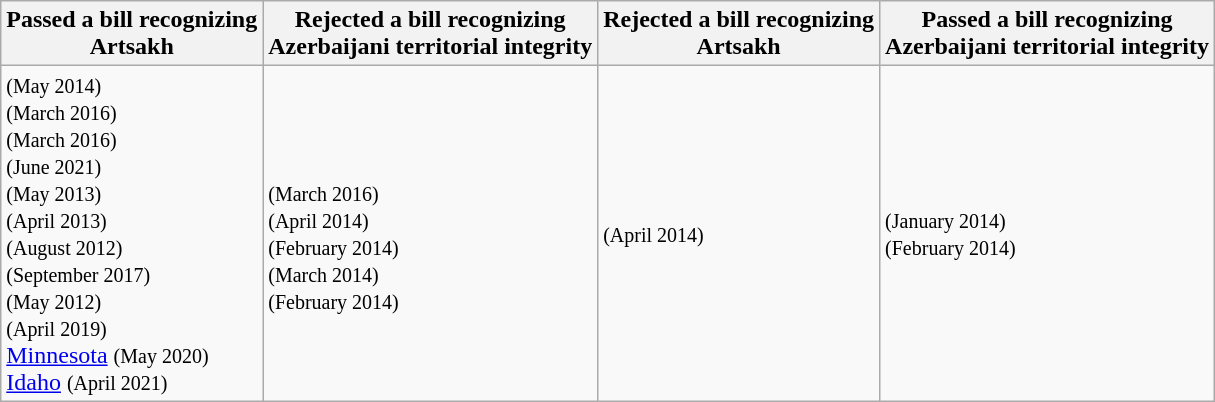<table class="wikitable">
<tr>
<th>Passed a bill recognizing<br>Artsakh</th>
<th>Rejected a bill recognizing<br>Azerbaijani territorial integrity</th>
<th>Rejected a bill recognizing<br>Artsakh</th>
<th>Passed a bill recognizing<br>Azerbaijani territorial integrity</th>
</tr>
<tr>
<td> <small>(May 2014)</small><br> <small>(March 2016)</small><br> <small>(March 2016)</small><br>  <small>(June 2021)</small><br>  <small>(May 2013)</small><br> <small>(April 2013)</small><br> <small>(August 2012)</small><br> <small>(September 2017)</small><br> <small>(May 2012)</small><br> <small>(April 2019)</small><br> <a href='#'>Minnesota</a> <small>(May 2020)</small><br> <a href='#'>Idaho</a> <small>(April 2021)</small></td>
<td><br> <small>(March 2016)</small><br> <small>(April 2014)</small><br> <small>(February 2014)</small><br> <small>(March 2014)</small><br> <small>(February 2014)</small></td>
<td> <small>(April 2014)</small></td>
<td> <small>(January 2014)</small><br> <small>(February 2014)</small></td>
</tr>
</table>
